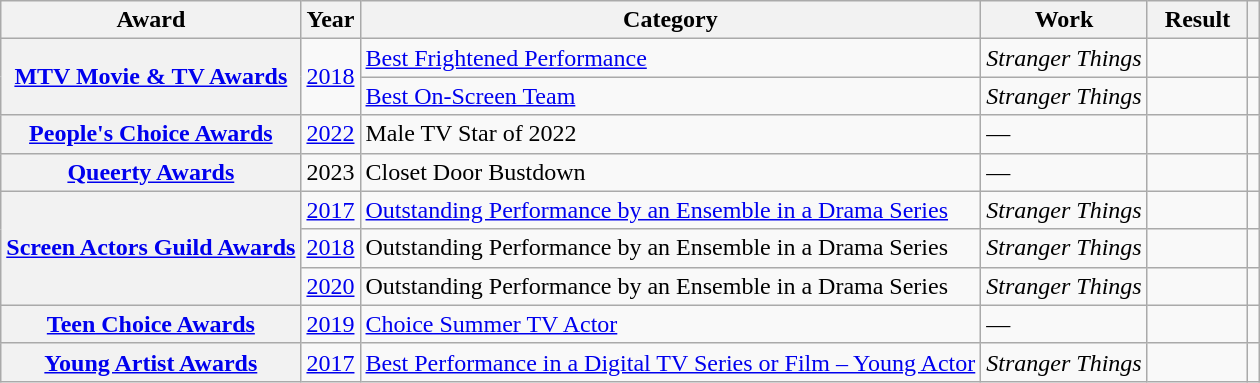<table class="wikitable sortable plainrowheaders">
<tr>
<th scope="col">Award</th>
<th scope="col">Year</th>
<th scope="col">Category</th>
<th scope="col">Work</th>
<th scope="col" style="width:8%;">Result</th>
<th scope="col" class="unsortable"></th>
</tr>
<tr>
<th scope="row" rowspan="2"><a href='#'>MTV Movie & TV Awards</a></th>
<td style="text-align:center;" rowspan="2"><a href='#'>2018</a></td>
<td><a href='#'>Best Frightened Performance</a></td>
<td><em>Stranger Things</em></td>
<td></td>
<td style="text-align:center;"></td>
</tr>
<tr>
<td><a href='#'>Best On-Screen Team</a></td>
<td><em>Stranger Things</em></td>
<td></td>
<td style="text-align:center;"></td>
</tr>
<tr>
<th scope="row"><a href='#'>People's Choice Awards</a></th>
<td style="text-align:center;"><a href='#'>2022</a></td>
<td>Male TV Star of 2022</td>
<td>—</td>
<td></td>
<td style="text-align:center;"></td>
</tr>
<tr>
<th scope="row"><a href='#'>Queerty Awards</a></th>
<td style="text-align:center;">2023</td>
<td>Closet Door Bustdown</td>
<td>—</td>
<td></td>
<td style="text-align:center;"></td>
</tr>
<tr>
<th scope="row" rowspan="3"><a href='#'>Screen Actors Guild Awards</a></th>
<td style="text-align:center;"><a href='#'>2017</a></td>
<td><a href='#'>Outstanding Performance by an Ensemble in a Drama Series</a></td>
<td><em>Stranger Things</em></td>
<td></td>
<td style="text-align:center;"></td>
</tr>
<tr>
<td style="text-align:center;"><a href='#'>2018</a></td>
<td>Outstanding Performance by an Ensemble in a Drama Series</td>
<td><em>Stranger Things</em></td>
<td></td>
<td style="text-align:center;"></td>
</tr>
<tr>
<td style="text-align:center;"><a href='#'>2020</a></td>
<td>Outstanding Performance by an Ensemble in a Drama Series</td>
<td><em>Stranger Things</em></td>
<td></td>
<td style="text-align:center;"></td>
</tr>
<tr>
<th scope="row"><a href='#'>Teen Choice Awards</a></th>
<td style="text-align:center;"><a href='#'>2019</a></td>
<td><a href='#'>Choice Summer TV Actor</a></td>
<td>—</td>
<td></td>
<td style="text-align:center;"></td>
</tr>
<tr>
<th scope="row"><a href='#'>Young Artist Awards</a></th>
<td style="text-align:center;"><a href='#'>2017</a></td>
<td><a href='#'>Best Performance in a Digital TV Series or Film – Young Actor</a></td>
<td><em>Stranger Things</em></td>
<td></td>
<td style="text-align:center;"></td>
</tr>
</table>
